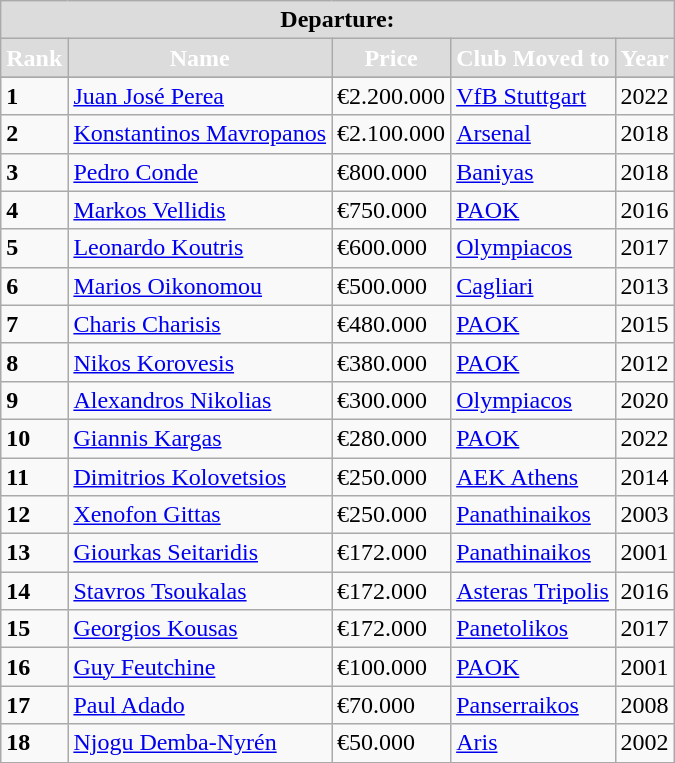<table class="wikitable" style="text-align:left">
<tr>
<th colspan=16 style=background:#dcdcdc; text-align:center>Departure:</th>
</tr>
<tr>
<th style="color:background; background:#dcdcdc;">Rank</th>
<th style="color:background; background:#dcdcdc;">Name</th>
<th style="color:background; background:#dcdcdc;">Price</th>
<th style="color:background; background:#dcdcdc;">Club Moved to</th>
<th style="color:background; background:#dcdcdc;">Year</th>
</tr>
<tr>
</tr>
<tr>
<td><strong>1</strong></td>
<td> <a href='#'>Juan José Perea</a></td>
<td>€2.200.000</td>
<td> <a href='#'>VfB Stuttgart</a></td>
<td>2022</td>
</tr>
<tr>
<td><strong>2</strong></td>
<td> <a href='#'>Konstantinos Mavropanos</a></td>
<td>€2.100.000</td>
<td> <a href='#'>Arsenal</a></td>
<td>2018</td>
</tr>
<tr>
<td><strong>3</strong></td>
<td> <a href='#'>Pedro Conde</a></td>
<td>€800.000</td>
<td> <a href='#'>Baniyas</a></td>
<td>2018</td>
</tr>
<tr>
<td><strong>4</strong></td>
<td> <a href='#'>Markos Vellidis</a></td>
<td>€750.000</td>
<td> <a href='#'>PAOK</a></td>
<td>2016</td>
</tr>
<tr>
<td><strong>5</strong></td>
<td> <a href='#'>Leonardo Koutris</a></td>
<td>€600.000</td>
<td> <a href='#'>Olympiacos</a></td>
<td>2017</td>
</tr>
<tr>
<td><strong>6</strong></td>
<td> <a href='#'>Marios Oikonomou</a></td>
<td>€500.000</td>
<td> <a href='#'>Cagliari</a></td>
<td>2013</td>
</tr>
<tr>
<td><strong>7</strong></td>
<td> <a href='#'>Charis Charisis</a></td>
<td>€480.000</td>
<td> <a href='#'>PAOK</a></td>
<td>2015</td>
</tr>
<tr>
<td><strong>8</strong></td>
<td> <a href='#'>Nikos Korovesis</a></td>
<td>€380.000</td>
<td> <a href='#'>PAOK</a></td>
<td>2012</td>
</tr>
<tr>
<td><strong>9</strong></td>
<td> <a href='#'>Alexandros Nikolias</a></td>
<td>€300.000</td>
<td> <a href='#'>Olympiacos</a></td>
<td>2020</td>
</tr>
<tr>
<td><strong>10</strong></td>
<td> <a href='#'>Giannis Kargas</a></td>
<td>€280.000</td>
<td> <a href='#'>PAOK</a></td>
<td>2022</td>
</tr>
<tr>
<td><strong>11</strong></td>
<td> <a href='#'>Dimitrios Kolovetsios</a></td>
<td>€250.000</td>
<td> <a href='#'>AEK Athens</a></td>
<td>2014</td>
</tr>
<tr>
<td><strong>12</strong></td>
<td> <a href='#'>Xenofon Gittas</a></td>
<td>€250.000</td>
<td> <a href='#'>Panathinaikos</a></td>
<td>2003</td>
</tr>
<tr>
<td><strong>13</strong></td>
<td> <a href='#'>Giourkas Seitaridis</a></td>
<td>€172.000</td>
<td> <a href='#'>Panathinaikos</a></td>
<td>2001</td>
</tr>
<tr>
<td><strong>14</strong></td>
<td> <a href='#'>Stavros Tsoukalas</a></td>
<td>€172.000</td>
<td> <a href='#'>Asteras Tripolis</a></td>
<td>2016</td>
</tr>
<tr>
<td><strong>15</strong></td>
<td> <a href='#'>Georgios Kousas</a></td>
<td>€172.000</td>
<td> <a href='#'>Panetolikos</a></td>
<td>2017</td>
</tr>
<tr>
<td><strong>16</strong></td>
<td> <a href='#'>Guy Feutchine</a></td>
<td>€100.000</td>
<td> <a href='#'>PAOK</a></td>
<td>2001</td>
</tr>
<tr>
<td><strong>17</strong></td>
<td> <a href='#'>Paul Adado</a></td>
<td>€70.000</td>
<td> <a href='#'>Panserraikos</a></td>
<td>2008</td>
</tr>
<tr>
<td><strong>18</strong></td>
<td> <a href='#'>Njogu Demba-Nyrén</a></td>
<td>€50.000</td>
<td> <a href='#'>Aris</a></td>
<td>2002</td>
</tr>
<tr>
</tr>
</table>
